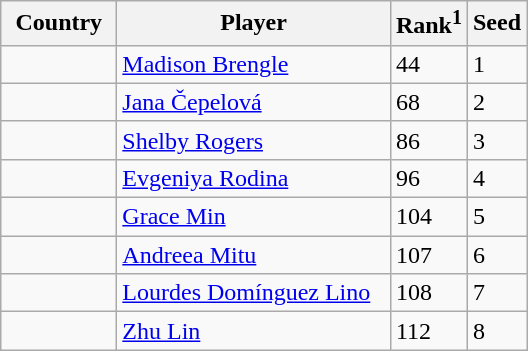<table class="sortable wikitable">
<tr>
<th width="70">Country</th>
<th width="175">Player</th>
<th>Rank<sup>1</sup></th>
<th>Seed</th>
</tr>
<tr>
<td></td>
<td><a href='#'>Madison Brengle</a></td>
<td>44</td>
<td>1</td>
</tr>
<tr>
<td></td>
<td><a href='#'>Jana Čepelová</a></td>
<td>68</td>
<td>2</td>
</tr>
<tr>
<td></td>
<td><a href='#'>Shelby Rogers</a></td>
<td>86</td>
<td>3</td>
</tr>
<tr>
<td></td>
<td><a href='#'>Evgeniya Rodina</a></td>
<td>96</td>
<td>4</td>
</tr>
<tr>
<td></td>
<td><a href='#'>Grace Min</a></td>
<td>104</td>
<td>5</td>
</tr>
<tr>
<td></td>
<td><a href='#'>Andreea Mitu</a></td>
<td>107</td>
<td>6</td>
</tr>
<tr>
<td></td>
<td><a href='#'>Lourdes Domínguez Lino</a></td>
<td>108</td>
<td>7</td>
</tr>
<tr>
<td></td>
<td><a href='#'>Zhu Lin</a></td>
<td>112</td>
<td>8</td>
</tr>
</table>
